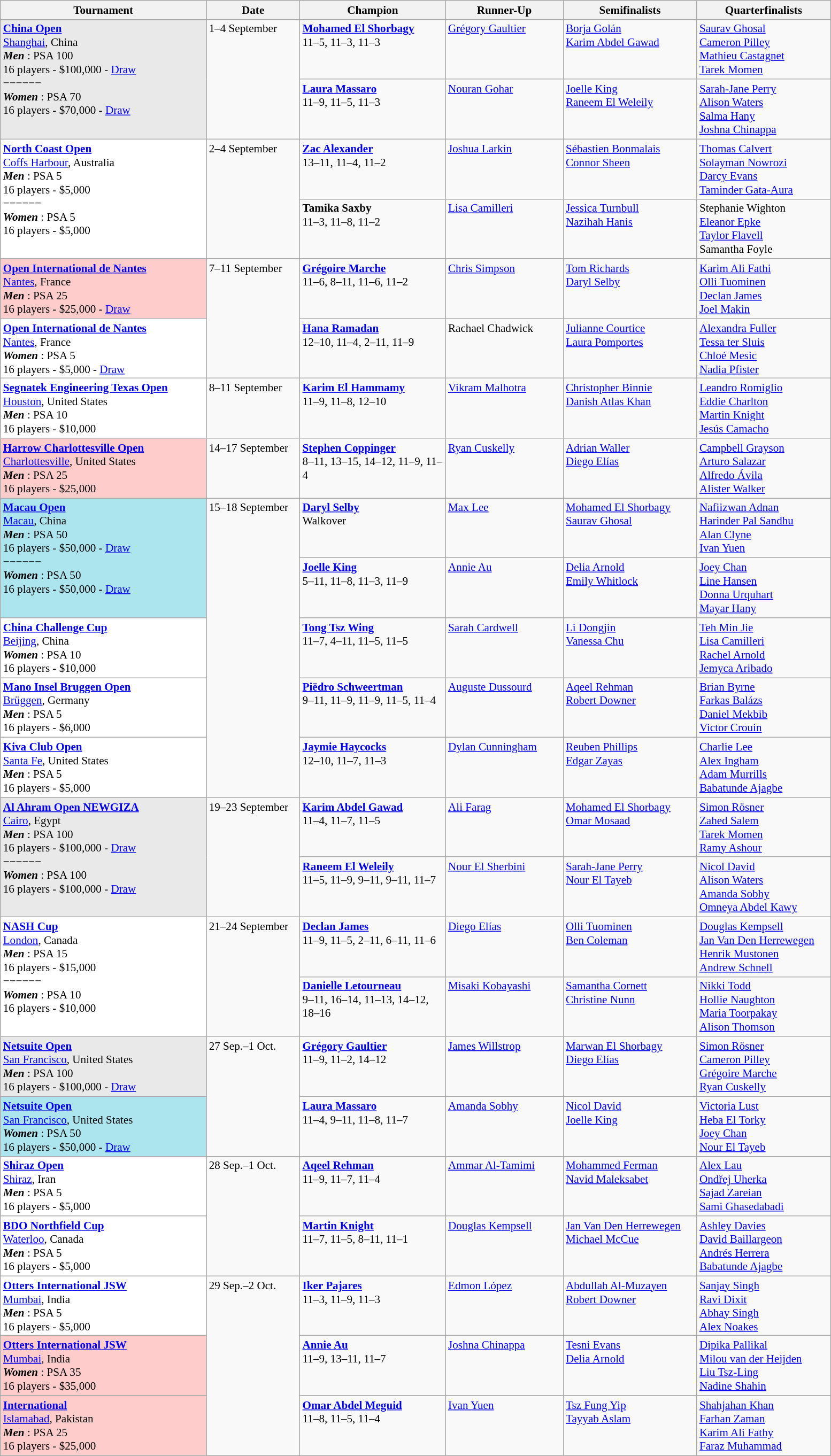<table class="wikitable" style="font-size:88%">
<tr>
<th width=250>Tournament</th>
<th width=110>Date</th>
<th width=175>Champion</th>
<th width=140>Runner-Up</th>
<th width=160>Semifinalists</th>
<th width=160>Quarterfinalists</th>
</tr>
<tr valign=top>
<td rowspan=2 style="background:#E9E9E9;"><strong><a href='#'>China Open</a></strong><br> <a href='#'>Shanghai</a>, China<br><strong> <em>Men</em> </strong>: PSA 100<br>16 players - $100,000 - <a href='#'>Draw</a><br>−−−−−−<br><strong> <em>Women</em> </strong>: PSA 70<br>16 players - $70,000 - <a href='#'>Draw</a></td>
<td rowspan=2>1–4 September</td>
<td> <strong><a href='#'>Mohamed El Shorbagy</a></strong><br>11–5, 11–3, 11–3</td>
<td> <a href='#'>Grégory Gaultier</a></td>
<td> <a href='#'>Borja Golán</a><br> <a href='#'>Karim Abdel Gawad</a></td>
<td> <a href='#'>Saurav Ghosal</a><br> <a href='#'>Cameron Pilley</a><br> <a href='#'>Mathieu Castagnet</a><br> <a href='#'>Tarek Momen</a></td>
</tr>
<tr valign=top>
<td> <strong><a href='#'>Laura Massaro</a></strong><br>11–9, 11–5, 11–3</td>
<td> <a href='#'>Nouran Gohar</a></td>
<td> <a href='#'>Joelle King</a><br> <a href='#'>Raneem El Weleily</a></td>
<td> <a href='#'>Sarah-Jane Perry</a><br> <a href='#'>Alison Waters</a><br> <a href='#'>Salma Hany</a><br> <a href='#'>Joshna Chinappa</a></td>
</tr>
<tr valign=top>
<td rowspan=2 style="background:#fff;"><strong><a href='#'>North Coast Open</a></strong><br> <a href='#'>Coffs Harbour</a>, Australia<br><strong> <em>Men</em> </strong>: PSA 5<br>16 players - $5,000<br>−−−−−−<br><strong> <em>Women</em> </strong>: PSA 5<br>16 players - $5,000</td>
<td rowspan=2>2–4 September</td>
<td> <strong><a href='#'>Zac Alexander</a></strong><br>13–11, 11–4, 11–2</td>
<td> <a href='#'>Joshua Larkin</a></td>
<td> <a href='#'>Sébastien Bonmalais</a><br> <a href='#'>Connor Sheen</a></td>
<td> <a href='#'>Thomas Calvert</a><br> <a href='#'>Solayman Nowrozi</a><br> <a href='#'>Darcy Evans</a><br> <a href='#'>Taminder Gata-Aura</a></td>
</tr>
<tr valign=top>
<td> <strong>Tamika Saxby</strong><br>11–3, 11–8, 11–2</td>
<td> <a href='#'>Lisa Camilleri</a></td>
<td> <a href='#'>Jessica Turnbull</a><br> <a href='#'>Nazihah Hanis</a></td>
<td> Stephanie Wighton<br> <a href='#'>Eleanor Epke</a><br> <a href='#'>Taylor Flavell</a><br> Samantha Foyle</td>
</tr>
<tr valign=top>
<td style="background:#ffcccc;"><strong><a href='#'>Open International de Nantes</a></strong><br> <a href='#'>Nantes</a>, France<br><strong> <em>Men</em> </strong>: PSA 25<br>16 players - $25,000 - <a href='#'>Draw</a></td>
<td rowspan=2>7–11 September</td>
<td> <strong><a href='#'>Grégoire Marche</a></strong><br>11–6, 8–11, 11–6, 11–2</td>
<td> <a href='#'>Chris Simpson</a></td>
<td> <a href='#'>Tom Richards</a><br> <a href='#'>Daryl Selby</a></td>
<td> <a href='#'>Karim Ali Fathi</a><br> <a href='#'>Olli Tuominen</a><br> <a href='#'>Declan James</a><br> <a href='#'>Joel Makin</a></td>
</tr>
<tr valign=top>
<td style="background:#fff;"><strong><a href='#'>Open International de Nantes</a></strong><br> <a href='#'>Nantes</a>, France<br><strong> <em>Women</em> </strong>: PSA 5<br>16 players - $5,000 - <a href='#'>Draw</a></td>
<td> <strong><a href='#'>Hana Ramadan</a></strong><br>12–10, 11–4, 2–11, 11–9</td>
<td> Rachael Chadwick</td>
<td> <a href='#'>Julianne Courtice</a><br> <a href='#'>Laura Pomportes</a></td>
<td> <a href='#'>Alexandra Fuller</a><br> <a href='#'>Tessa ter Sluis</a><br> <a href='#'>Chloé Mesic</a><br> <a href='#'>Nadia Pfister</a></td>
</tr>
<tr valign=top>
<td style="background:#fff;"><strong><a href='#'>Segnatek Engineering Texas Open</a></strong><br> <a href='#'>Houston</a>, United States<br><strong> <em>Men</em> </strong>: PSA 10<br>16 players - $10,000</td>
<td>8–11 September</td>
<td> <strong><a href='#'>Karim El Hammamy</a></strong><br>11–9, 11–8, 12–10</td>
<td> <a href='#'>Vikram Malhotra</a></td>
<td> <a href='#'>Christopher Binnie</a><br> <a href='#'>Danish Atlas Khan</a></td>
<td> <a href='#'>Leandro Romiglio</a><br> <a href='#'>Eddie Charlton</a><br> <a href='#'>Martin Knight</a><br> <a href='#'>Jesús Camacho</a></td>
</tr>
<tr valign=top>
<td style="background:#ffcccc;"><strong><a href='#'>Harrow Charlottesville Open</a></strong><br> <a href='#'>Charlottesville</a>, United States<br><strong> <em>Men</em> </strong>: PSA 25<br>16 players - $25,000</td>
<td>14–17 September</td>
<td> <strong><a href='#'>Stephen Coppinger</a></strong><br>8–11, 13–15, 14–12, 11–9, 11–4</td>
<td> <a href='#'>Ryan Cuskelly</a></td>
<td> <a href='#'>Adrian Waller</a><br> <a href='#'>Diego Elías</a></td>
<td> <a href='#'>Campbell Grayson</a><br> <a href='#'>Arturo Salazar</a><br> <a href='#'>Alfredo Ávila</a><br> <a href='#'>Alister Walker</a></td>
</tr>
<tr valign=top>
<td rowspan=2 style="background:#ACE5EE;"><strong><a href='#'>Macau Open</a></strong><br> <a href='#'>Macau</a>, China<br><strong> <em>Men</em> </strong>: PSA 50<br>16 players - $50,000 - <a href='#'>Draw</a><br>−−−−−−<br><strong> <em>Women</em> </strong>: PSA 50<br>16 players - $50,000 - <a href='#'>Draw</a></td>
<td rowspan=5>15–18 September</td>
<td> <strong><a href='#'>Daryl Selby</a></strong><br>Walkover</td>
<td> <a href='#'>Max Lee</a></td>
<td> <a href='#'>Mohamed El Shorbagy</a><br> <a href='#'>Saurav Ghosal</a></td>
<td> <a href='#'>Nafiizwan Adnan</a><br> <a href='#'>Harinder Pal Sandhu</a><br> <a href='#'>Alan Clyne</a><br> <a href='#'>Ivan Yuen</a></td>
</tr>
<tr valign=top>
<td> <strong><a href='#'>Joelle King</a></strong><br>5–11, 11–8, 11–3, 11–9</td>
<td> <a href='#'>Annie Au</a></td>
<td> <a href='#'>Delia Arnold</a><br> <a href='#'>Emily Whitlock</a></td>
<td> <a href='#'>Joey Chan</a><br> <a href='#'>Line Hansen</a><br> <a href='#'>Donna Urquhart</a><br> <a href='#'>Mayar Hany</a></td>
</tr>
<tr valign=top>
<td style="background:#fff;"><strong><a href='#'>China Challenge Cup</a></strong><br> <a href='#'>Beijing</a>, China<br><strong> <em>Women</em> </strong>: PSA 10<br>16 players - $10,000</td>
<td> <strong><a href='#'>Tong Tsz Wing</a></strong><br>11–7, 4–11, 11–5, 11–5</td>
<td> <a href='#'>Sarah Cardwell</a></td>
<td> <a href='#'>Li Dongjin</a><br> <a href='#'>Vanessa Chu</a></td>
<td> <a href='#'>Teh Min Jie</a><br> <a href='#'>Lisa Camilleri</a><br> <a href='#'>Rachel Arnold</a><br> <a href='#'>Jemyca Aribado</a></td>
</tr>
<tr valign=top>
<td style="background:#fff;"><strong><a href='#'>Mano  Insel Bruggen Open</a></strong><br> <a href='#'>Brüggen</a>, Germany<br><strong> <em>Men</em> </strong>: PSA 5<br>16 players - $6,000</td>
<td> <strong><a href='#'>Piëdro Schweertman</a></strong><br>9–11, 11–9, 11–9, 11–5, 11–4</td>
<td> <a href='#'>Auguste Dussourd</a></td>
<td> <a href='#'>Aqeel Rehman</a><br> <a href='#'>Robert Downer</a></td>
<td> <a href='#'>Brian Byrne</a><br> <a href='#'>Farkas Balázs</a><br> <a href='#'>Daniel Mekbib</a><br> <a href='#'>Victor Crouin</a></td>
</tr>
<tr valign=top>
<td style="background:#fff;"><strong><a href='#'>Kiva Club Open</a></strong><br> <a href='#'>Santa Fe</a>, United States<br><strong> <em>Men</em> </strong>: PSA 5<br>16 players - $5,000</td>
<td> <strong><a href='#'>Jaymie Haycocks</a></strong><br>12–10, 11–7, 11–3</td>
<td> <a href='#'>Dylan Cunningham</a></td>
<td> <a href='#'>Reuben Phillips</a><br> <a href='#'>Edgar Zayas</a></td>
<td> <a href='#'>Charlie Lee</a><br> <a href='#'>Alex Ingham</a><br> <a href='#'>Adam Murrills</a><br> <a href='#'>Babatunde Ajagbe</a></td>
</tr>
<tr valign=top>
<td rowspan=2 style="background:#E9E9E9;"><strong><a href='#'>Al Ahram Open NEWGIZA</a></strong><br> <a href='#'>Cairo</a>, Egypt<br><strong> <em>Men</em> </strong>: PSA 100<br>16 players - $100,000 - <a href='#'>Draw</a><br>−−−−−−<br><strong> <em>Women</em> </strong>: PSA 100<br>16 players - $100,000 - <a href='#'>Draw</a></td>
<td rowspan=2>19–23 September</td>
<td> <strong><a href='#'>Karim Abdel Gawad</a></strong><br>11–4, 11–7, 11–5</td>
<td> <a href='#'>Ali Farag</a></td>
<td> <a href='#'>Mohamed El Shorbagy</a> <br>  <a href='#'>Omar Mosaad</a></td>
<td> <a href='#'>Simon Rösner</a><br> <a href='#'>Zahed Salem</a><br> <a href='#'>Tarek Momen</a><br> <a href='#'>Ramy Ashour</a></td>
</tr>
<tr valign=top>
<td> <strong><a href='#'>Raneem El Weleily</a></strong><br>11–5, 11–9, 9–11, 9–11, 11–7</td>
<td> <a href='#'>Nour El Sherbini</a></td>
<td> <a href='#'>Sarah-Jane Perry</a><br> <a href='#'>Nour El Tayeb</a></td>
<td> <a href='#'>Nicol David</a><br> <a href='#'>Alison Waters</a><br> <a href='#'>Amanda Sobhy</a><br> <a href='#'>Omneya Abdel Kawy</a></td>
</tr>
<tr valign=top>
<td rowspan=2 style="background:#fff;"><strong><a href='#'>NASH Cup</a></strong><br> <a href='#'>London</a>, Canada<br><strong> <em>Men</em> </strong>: PSA 15<br>16 players - $15,000 <br>−−−−−−<br><strong> <em>Women</em> </strong>: PSA 10<br>16 players - $10,000</td>
<td rowspan=2>21–24 September</td>
<td> <strong><a href='#'>Declan James</a></strong><br>11–9, 11–5, 2–11, 6–11, 11–6</td>
<td> <a href='#'>Diego Elías</a></td>
<td> <a href='#'>Olli Tuominen</a><br> <a href='#'>Ben Coleman</a></td>
<td> <a href='#'>Douglas Kempsell</a><br> <a href='#'>Jan Van Den Herrewegen</a><br> <a href='#'>Henrik Mustonen</a><br> <a href='#'>Andrew Schnell</a></td>
</tr>
<tr valign=top>
<td> <strong><a href='#'>Danielle Letourneau</a></strong><br>9–11, 16–14, 11–13, 14–12, 18–16</td>
<td> <a href='#'>Misaki Kobayashi</a></td>
<td> <a href='#'>Samantha Cornett</a><br> <a href='#'>Christine Nunn</a></td>
<td> <a href='#'>Nikki Todd</a><br> <a href='#'>Hollie Naughton</a><br> <a href='#'>Maria Toorpakay</a><br> <a href='#'>Alison Thomson</a></td>
</tr>
<tr valign=top>
<td style="background:#E9E9E9;"><strong><a href='#'>Netsuite Open</a></strong><br> <a href='#'>San Francisco</a>, United States<br><strong> <em>Men</em> </strong>: PSA 100<br>16 players - $100,000 - <a href='#'>Draw</a></td>
<td rowspan=2>27 Sep.–1 Oct.</td>
<td> <strong><a href='#'>Grégory Gaultier</a></strong><br>11–9, 11–2, 14–12</td>
<td> <a href='#'>James Willstrop</a></td>
<td> <a href='#'>Marwan El Shorbagy</a><br> <a href='#'>Diego Elías</a></td>
<td> <a href='#'>Simon Rösner</a><br> <a href='#'>Cameron Pilley</a><br> <a href='#'>Grégoire Marche</a><br> <a href='#'>Ryan Cuskelly</a></td>
</tr>
<tr valign=top>
<td style="background:#ACE5EE;"><strong><a href='#'>Netsuite Open</a></strong><br> <a href='#'>San Francisco</a>, United States<br><strong> <em>Women</em> </strong>: PSA 50<br>16 players - $50,000 - <a href='#'>Draw</a></td>
<td> <strong><a href='#'>Laura Massaro</a></strong> <br> 11–4, 9–11, 11–8, 11–7</td>
<td> <a href='#'>Amanda Sobhy</a></td>
<td> <a href='#'>Nicol David</a><br> <a href='#'>Joelle King</a></td>
<td> <a href='#'>Victoria Lust</a><br> <a href='#'>Heba El Torky</a><br> <a href='#'>Joey Chan</a><br> <a href='#'>Nour El Tayeb</a></td>
</tr>
<tr valign=top>
<td style="background:#fff;"><strong><a href='#'>Shiraz Open</a></strong><br> <a href='#'>Shiraz</a>, Iran<br><strong> <em>Men</em> </strong>: PSA 5<br>16 players - $5,000</td>
<td rowspan=2>28 Sep.–1 Oct.</td>
<td> <strong><a href='#'>Aqeel Rehman</a></strong><br>11–9, 11–7, 11–4</td>
<td> <a href='#'>Ammar Al-Tamimi</a></td>
<td> <a href='#'>Mohammed Ferman</a><br> <a href='#'>Navid Maleksabet</a></td>
<td> <a href='#'>Alex Lau</a><br> <a href='#'>Ondřej Uherka</a><br> <a href='#'>Sajad Zareian</a><br> <a href='#'>Sami Ghasedabadi</a></td>
</tr>
<tr valign=top>
<td style="background:#fff;"><strong><a href='#'>BDO Northfield Cup</a></strong><br> <a href='#'>Waterloo</a>, Canada<br><strong> <em>Men</em> </strong>: PSA 5<br>16 players - $5,000</td>
<td> <strong><a href='#'>Martin Knight</a></strong><br>11–7, 11–5, 8–11, 11–1</td>
<td> <a href='#'>Douglas Kempsell</a></td>
<td> <a href='#'>Jan Van Den Herrewegen</a><br> <a href='#'>Michael McCue</a></td>
<td> <a href='#'>Ashley Davies</a><br> <a href='#'>David Baillargeon</a><br> <a href='#'>Andrés Herrera</a><br> <a href='#'>Babatunde Ajagbe</a></td>
</tr>
<tr valign=top>
<td style="background:#fff;"><strong><a href='#'>Otters International JSW </a></strong><br> <a href='#'>Mumbai</a>, India<br><strong> <em>Men</em> </strong>: PSA 5<br>16 players - $5,000</td>
<td rowspan=3>29 Sep.–2 Oct.</td>
<td> <strong><a href='#'>Iker Pajares</a></strong><br>11–3, 11–9, 11–3</td>
<td> <a href='#'>Edmon López</a></td>
<td> <a href='#'>Abdullah Al-Muzayen</a><br> <a href='#'>Robert Downer</a></td>
<td> <a href='#'>Sanjay Singh</a><br> <a href='#'>Ravi Dixit</a><br> <a href='#'>Abhay Singh</a><br> <a href='#'>Alex Noakes</a></td>
</tr>
<tr valign=top>
<td style="background:#ffcccc;"><strong><a href='#'>Otters International JSW </a></strong><br> <a href='#'>Mumbai</a>, India<br><strong> <em>Women</em> </strong>: PSA 35<br>16 players - $35,000</td>
<td> <strong><a href='#'>Annie Au</a></strong><br>11–9, 13–11, 11–7</td>
<td> <a href='#'>Joshna Chinappa</a></td>
<td> <a href='#'>Tesni Evans</a><br> <a href='#'>Delia Arnold</a></td>
<td> <a href='#'>Dipika Pallikal</a><br> <a href='#'>Milou van der Heijden</a><br> <a href='#'>Liu Tsz-Ling</a><br> <a href='#'>Nadine Shahin</a></td>
</tr>
<tr valign=top>
<td style="background:#ffcccc;"><strong><a href='#'> International</a></strong><br> <a href='#'>Islamabad</a>, Pakistan<br><strong> <em>Men</em> </strong>: PSA 25<br>16 players - $25,000</td>
<td> <strong><a href='#'>Omar Abdel Meguid</a></strong><br>11–8, 11–5, 11–4</td>
<td> <a href='#'>Ivan Yuen</a></td>
<td> <a href='#'>Tsz Fung Yip</a><br> <a href='#'>Tayyab Aslam</a></td>
<td> <a href='#'>Shahjahan Khan</a><br> <a href='#'>Farhan Zaman</a><br> <a href='#'>Karim Ali Fathy</a><br> <a href='#'>Faraz Muhammad</a></td>
</tr>
</table>
